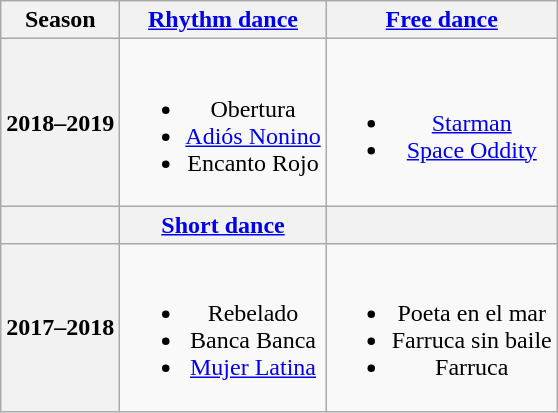<table class=wikitable style=text-align:center>
<tr>
<th>Season</th>
<th><a href='#'>Rhythm dance</a></th>
<th><a href='#'>Free dance</a></th>
</tr>
<tr>
<th>2018–2019 <br> </th>
<td><br><ul><li>Obertura</li><li><a href='#'>Adiós Nonino</a> <br></li><li>Encanto Rojo</li></ul></td>
<td><br><ul><li><a href='#'>Starman</a> <br></li><li><a href='#'>Space Oddity</a> <br></li></ul></td>
</tr>
<tr>
<th></th>
<th><a href='#'>Short dance</a></th>
<th></th>
</tr>
<tr>
<th>2017–2018 <br> </th>
<td><br><ul><li> Rebelado <br></li><li> Banca Banca <br></li><li> <a href='#'>Mujer Latina</a> <br></li></ul></td>
<td><br><ul><li>Poeta en el mar <br></li><li>Farruca sin baile <br></li><li>Farruca <br></li></ul></td>
</tr>
</table>
